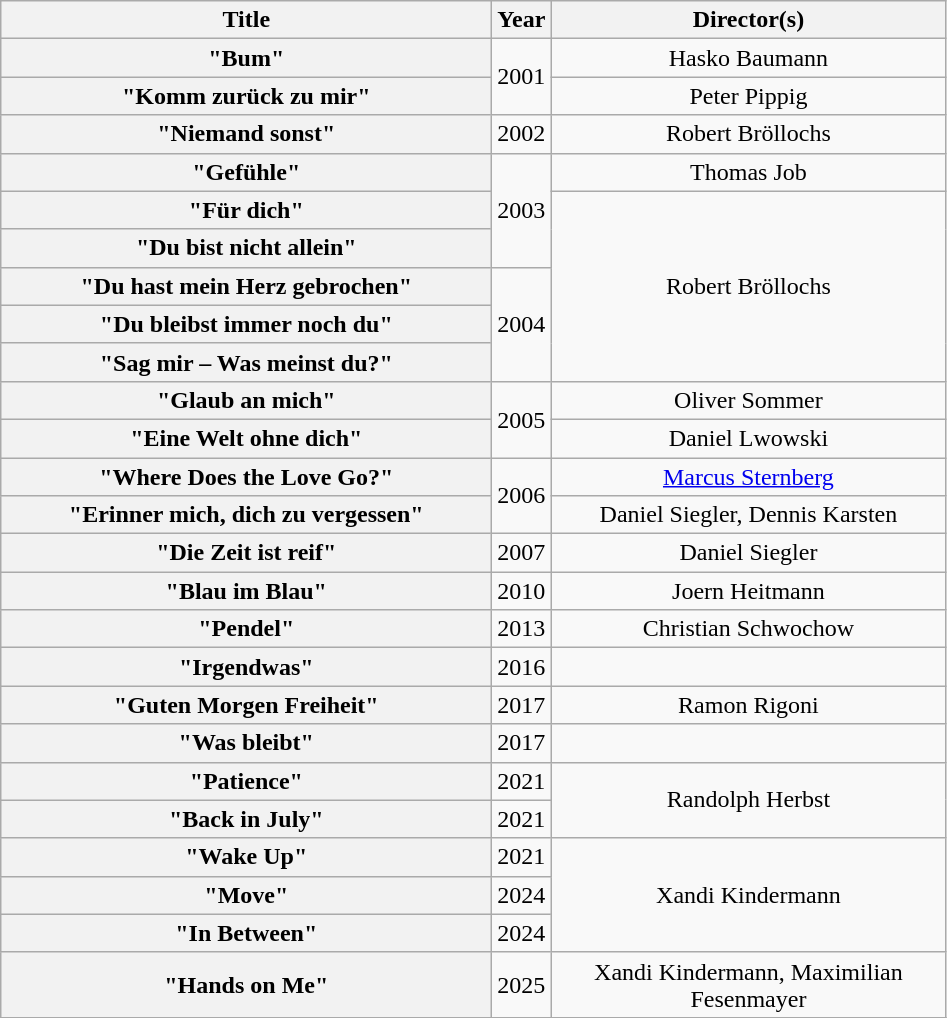<table class="wikitable plainrowheaders" style="text-align:center;">
<tr>
<th scope="col" style="width:20em;">Title</th>
<th scope="col">Year</th>
<th scope="col" style="width:16em;">Director(s)</th>
</tr>
<tr>
<th scope="row">"Bum"</th>
<td rowspan="2">2001</td>
<td>Hasko Baumann</td>
</tr>
<tr>
<th scope="row">"Komm zurück zu mir"</th>
<td>Peter Pippig</td>
</tr>
<tr>
<th scope="row">"Niemand sonst"</th>
<td>2002</td>
<td>Robert Bröllochs</td>
</tr>
<tr>
<th scope="row">"Gefühle"</th>
<td rowspan="3">2003</td>
<td>Thomas Job</td>
</tr>
<tr>
<th scope="row">"Für dich"</th>
<td rowspan="5">Robert Bröllochs</td>
</tr>
<tr>
<th scope="row">"Du bist nicht allein"</th>
</tr>
<tr>
<th scope="row">"Du hast mein Herz gebrochen"</th>
<td rowspan="3">2004</td>
</tr>
<tr>
<th scope="row">"Du bleibst immer noch du"</th>
</tr>
<tr>
<th scope="row">"Sag mir – Was meinst du?"</th>
</tr>
<tr>
<th scope="row">"Glaub an mich"</th>
<td rowspan="2">2005</td>
<td>Oliver Sommer</td>
</tr>
<tr>
<th scope="row">"Eine Welt ohne dich"</th>
<td>Daniel Lwowski</td>
</tr>
<tr>
<th scope="row">"Where Does the Love Go?"</th>
<td rowspan="2">2006</td>
<td><a href='#'>Marcus Sternberg</a></td>
</tr>
<tr>
<th scope="row">"Erinner mich, dich zu vergessen"</th>
<td>Daniel Siegler, Dennis Karsten</td>
</tr>
<tr>
<th scope="row">"Die Zeit ist reif"</th>
<td>2007</td>
<td>Daniel Siegler</td>
</tr>
<tr>
<th scope="row">"Blau im Blau"</th>
<td>2010</td>
<td>Joern Heitmann</td>
</tr>
<tr>
<th scope="row">"Pendel"</th>
<td>2013</td>
<td>Christian Schwochow</td>
</tr>
<tr>
<th scope="row">"Irgendwas"</th>
<td>2016</td>
<td></td>
</tr>
<tr>
<th scope="row">"Guten Morgen Freiheit"</th>
<td>2017</td>
<td>Ramon Rigoni</td>
</tr>
<tr>
<th scope="row">"Was bleibt"</th>
<td>2017</td>
<td></td>
</tr>
<tr>
<th scope="row">"Patience"</th>
<td>2021</td>
<td rowspan="2">Randolph Herbst</td>
</tr>
<tr>
<th scope="row">"Back in July"</th>
<td>2021</td>
</tr>
<tr>
<th scope="row">"Wake Up"</th>
<td>2021</td>
<td rowspan="3">Xandi Kindermann</td>
</tr>
<tr>
<th scope="row">"Move"</th>
<td>2024</td>
</tr>
<tr>
<th scope="row">"In Between"</th>
<td>2024</td>
</tr>
<tr>
<th scope="row">"Hands on Me"</th>
<td>2025</td>
<td>Xandi Kindermann, Maximilian Fesenmayer</td>
</tr>
<tr>
</tr>
</table>
